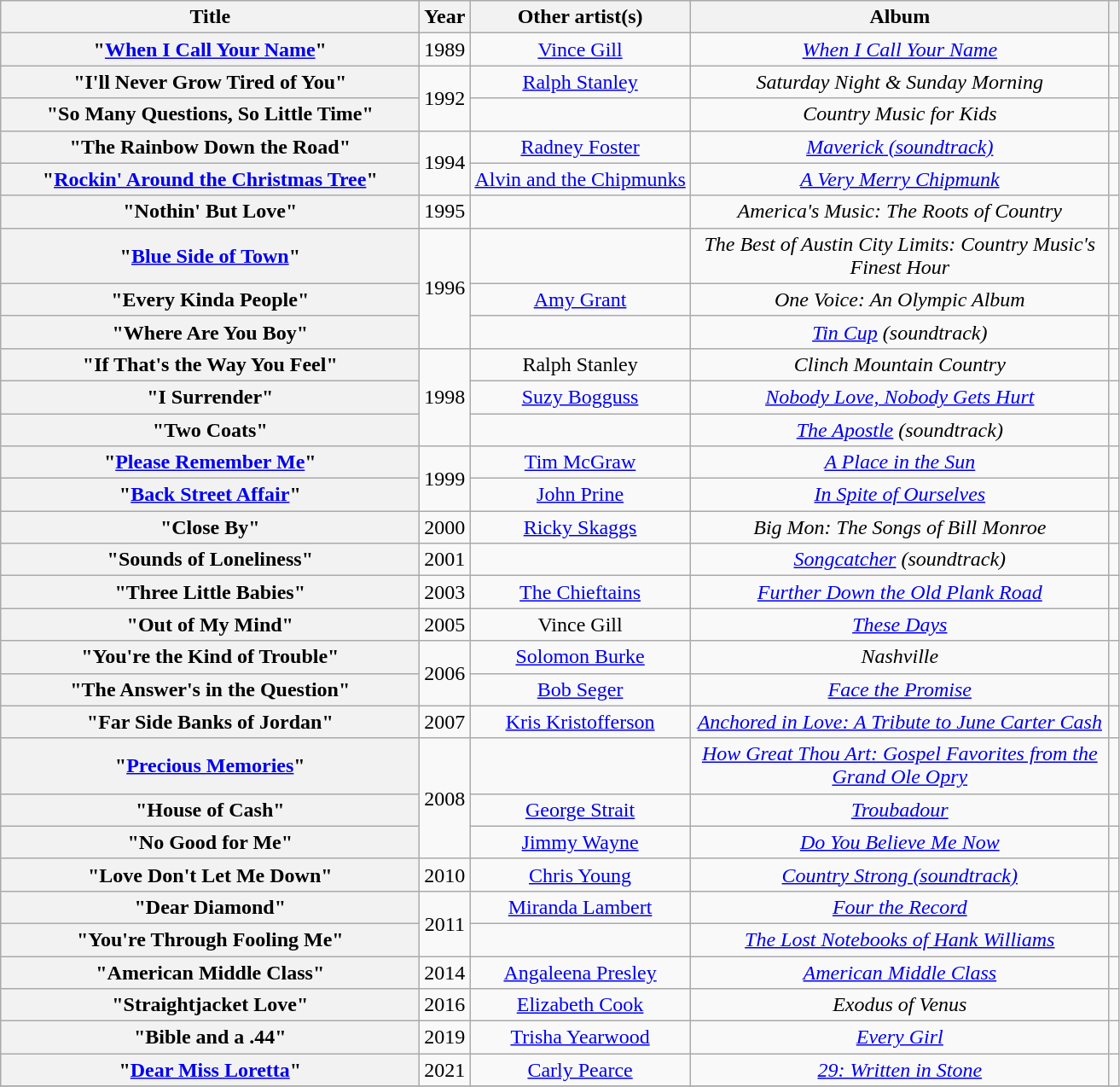<table class="wikitable plainrowheaders" style="text-align:center;" border="1">
<tr>
<th scope="col" style="width:20em;">Title</th>
<th scope="col">Year</th>
<th scope="col">Other artist(s)</th>
<th scope="col" style="width:20em;">Album</th>
<th scope="col"></th>
</tr>
<tr>
<th scope="row">"<a href='#'>When I Call Your Name</a>"</th>
<td>1989</td>
<td><a href='#'>Vince Gill</a></td>
<td><em><a href='#'>When I Call Your Name</a></em></td>
<td></td>
</tr>
<tr>
<th scope="row">"I'll Never Grow Tired of You"</th>
<td rowspan="2">1992</td>
<td><a href='#'>Ralph Stanley</a></td>
<td><em>Saturday Night & Sunday Morning</em></td>
<td></td>
</tr>
<tr>
<th scope="row">"So Many Questions, So Little Time"</th>
<td></td>
<td><em>Country Music for Kids</em></td>
<td></td>
</tr>
<tr>
<th scope="row">"The Rainbow Down the Road"</th>
<td rowspan="2">1994</td>
<td><a href='#'>Radney Foster</a></td>
<td><em><a href='#'>Maverick (soundtrack)</a></em></td>
<td></td>
</tr>
<tr>
<th scope="row">"<a href='#'>Rockin' Around the Christmas Tree</a>"</th>
<td><a href='#'>Alvin and the Chipmunks</a></td>
<td><em><a href='#'>A Very Merry Chipmunk</a></em></td>
<td></td>
</tr>
<tr>
<th scope="row">"Nothin' But Love"</th>
<td>1995</td>
<td></td>
<td><em>America's Music: The Roots of Country</em></td>
<td></td>
</tr>
<tr>
<th scope="row">"<a href='#'>Blue Side of Town</a>" </th>
<td rowspan="3">1996</td>
<td></td>
<td><em>The Best of Austin City Limits: Country Music's Finest Hour</em></td>
<td></td>
</tr>
<tr>
<th scope="row">"Every Kinda People"</th>
<td><a href='#'>Amy Grant</a></td>
<td><em>One Voice: An Olympic Album</em></td>
<td></td>
</tr>
<tr>
<th scope="row">"Where Are You Boy"</th>
<td></td>
<td><em><a href='#'>Tin Cup</a> (soundtrack)</em></td>
<td></td>
</tr>
<tr>
<th scope="row">"If That's the Way You Feel"</th>
<td rowspan="3">1998</td>
<td>Ralph Stanley</td>
<td><em>Clinch Mountain Country</em></td>
<td></td>
</tr>
<tr>
<th scope="row">"I Surrender"</th>
<td><a href='#'>Suzy Bogguss</a></td>
<td><em><a href='#'>Nobody Love, Nobody Gets Hurt</a></em></td>
<td></td>
</tr>
<tr>
<th scope="row">"Two Coats"</th>
<td></td>
<td><em><a href='#'>The Apostle</a> (soundtrack)</em></td>
<td></td>
</tr>
<tr>
<th scope="row">"<a href='#'>Please Remember Me</a>"</th>
<td rowspan="2">1999</td>
<td><a href='#'>Tim McGraw</a></td>
<td><em><a href='#'>A Place in the Sun</a></em></td>
<td></td>
</tr>
<tr>
<th scope="row">"<a href='#'>Back Street Affair</a>"</th>
<td><a href='#'>John Prine</a></td>
<td><em><a href='#'>In Spite of Ourselves</a></em></td>
<td></td>
</tr>
<tr>
<th scope="row">"Close By"</th>
<td>2000</td>
<td><a href='#'>Ricky Skaggs</a></td>
<td><em>Big Mon: The Songs of Bill Monroe</em></td>
<td></td>
</tr>
<tr>
<th scope="row">"Sounds of Loneliness"</th>
<td>2001</td>
<td></td>
<td><em><a href='#'>Songcatcher</a> (soundtrack)</em></td>
<td></td>
</tr>
<tr>
<th scope="row">"Three Little Babies"</th>
<td>2003</td>
<td><a href='#'>The Chieftains</a></td>
<td><em><a href='#'>Further Down the Old Plank Road</a></em></td>
<td></td>
</tr>
<tr>
<th scope="row">"Out of My Mind"</th>
<td>2005</td>
<td>Vince Gill</td>
<td><em><a href='#'>These Days</a></em></td>
<td></td>
</tr>
<tr>
<th scope="row">"You're the Kind of Trouble"</th>
<td rowspan="2">2006</td>
<td><a href='#'>Solomon Burke</a></td>
<td><em>Nashville</em></td>
<td></td>
</tr>
<tr>
<th scope="row">"The Answer's in the Question"</th>
<td><a href='#'>Bob Seger</a></td>
<td><em><a href='#'>Face the Promise</a></em></td>
<td></td>
</tr>
<tr>
<th scope="row">"Far Side Banks of Jordan"</th>
<td>2007</td>
<td><a href='#'>Kris Kristofferson</a></td>
<td><em><a href='#'>Anchored in Love: A Tribute to June Carter Cash</a></em></td>
<td></td>
</tr>
<tr>
<th scope="row">"<a href='#'>Precious Memories</a>"</th>
<td rowspan="3">2008</td>
<td></td>
<td><em><a href='#'>How Great Thou Art: Gospel Favorites from the Grand Ole Opry</a></em></td>
<td></td>
</tr>
<tr>
<th scope="row">"House of Cash"</th>
<td><a href='#'>George Strait</a></td>
<td><em><a href='#'>Troubadour</a></em></td>
<td></td>
</tr>
<tr>
<th scope="row">"No Good for Me"</th>
<td><a href='#'>Jimmy Wayne</a></td>
<td><em><a href='#'>Do You Believe Me Now</a></em></td>
<td></td>
</tr>
<tr>
<th scope="row">"Love Don't Let Me Down"</th>
<td>2010</td>
<td><a href='#'>Chris Young</a></td>
<td><em><a href='#'>Country Strong (soundtrack)</a></em></td>
<td></td>
</tr>
<tr>
<th scope="row">"Dear Diamond"</th>
<td rowspan="2">2011</td>
<td><a href='#'>Miranda Lambert</a></td>
<td><em><a href='#'>Four the Record</a></em></td>
<td></td>
</tr>
<tr>
<th scope="row">"You're Through Fooling Me"</th>
<td></td>
<td><em><a href='#'>The Lost Notebooks of Hank Williams</a></em></td>
<td></td>
</tr>
<tr>
<th scope="row">"American Middle Class"</th>
<td>2014</td>
<td><a href='#'>Angaleena Presley</a></td>
<td><em><a href='#'>American Middle Class</a></em></td>
<td></td>
</tr>
<tr>
<th scope="row">"Straightjacket Love"</th>
<td>2016</td>
<td><a href='#'>Elizabeth Cook</a></td>
<td><em>Exodus of Venus</em></td>
<td></td>
</tr>
<tr>
<th scope="row">"Bible and a .44"</th>
<td>2019</td>
<td><a href='#'>Trisha Yearwood</a></td>
<td><em><a href='#'>Every Girl</a></em></td>
<td></td>
</tr>
<tr>
<th scope="row">"<a href='#'>Dear Miss Loretta</a>"</th>
<td>2021</td>
<td><a href='#'>Carly Pearce</a></td>
<td><em><a href='#'>29: Written in Stone</a></em></td>
<td></td>
</tr>
<tr>
</tr>
</table>
